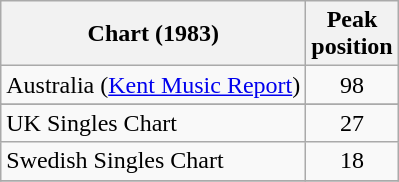<table class="wikitable">
<tr>
<th align="center">Chart (1983)</th>
<th align="center">Peak<br>position</th>
</tr>
<tr>
<td>Australia (<a href='#'>Kent Music Report</a>)</td>
<td style="text-align:center;">98</td>
</tr>
<tr>
</tr>
<tr>
<td align="left">UK Singles Chart</td>
<td align="center">27</td>
</tr>
<tr>
<td align="left">Swedish Singles Chart</td>
<td align="center">18</td>
</tr>
<tr>
</tr>
</table>
